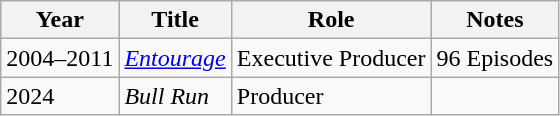<table class="wikitable">
<tr>
<th>Year</th>
<th>Title</th>
<th>Role</th>
<th>Notes</th>
</tr>
<tr>
<td>2004–2011</td>
<td><em><a href='#'>Entourage</a></em></td>
<td>Executive Producer</td>
<td>96 Episodes</td>
</tr>
<tr>
<td>2024</td>
<td><em>Bull Run</em></td>
<td>Producer</td>
<td></td>
</tr>
</table>
